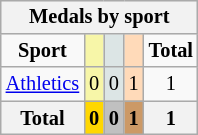<table class="wikitable" style="font-size:85%; float:right;">
<tr style="background:#efefef;">
<th colspan=7><strong>Medals by sport</strong></th>
</tr>
<tr align=center>
<td><strong>Sport</strong></td>
<td style="background:#f7f6a8;"></td>
<td style="background:#dce5e5;"></td>
<td style="background:#ffdab9;"></td>
<td><strong>Total</strong></td>
</tr>
<tr align=center>
<td><a href='#'>Athletics</a></td>
<td style="background:#f7f6a8;">0</td>
<td style="background:#dce5e5;">0</td>
<td style="background:#ffdab9;">1</td>
<td>1</td>
</tr>
<tr align=center>
<th><strong>Total</strong></th>
<th style="background:gold;"><strong>0</strong></th>
<th style="background:silver;"><strong>0</strong></th>
<th style="background:#c96;"><strong>1</strong></th>
<th><strong>1</strong></th>
</tr>
</table>
